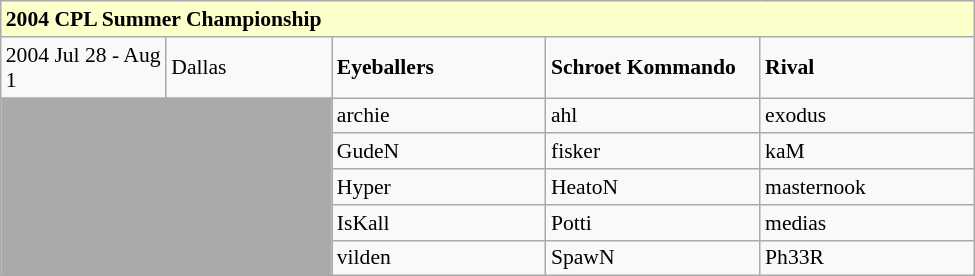<table class="wikitable collapsible collapsed"  style="font-size:90%; margin:0; width:650px;">
<tr>
<th colspan="5" style="background:#fcffca;text-align:left;">2004 CPL Summer Championship</th>
</tr>
<tr>
<td style="width:17%;">2004 Jul 28 - Aug 1</td>
<td style="width:17%;"> Dallas</td>
<td style="width:22%;"> <strong>Eyeballers</strong></td>
<td style="width:22%;"> <strong>Schroet Kommando</strong></td>
<td style="width:22%;"> <strong>Rival</strong></td>
</tr>
<tr>
<td colspan="2" rowspan="5" style="background:#aaa;"></td>
<td> archie</td>
<td> ahl</td>
<td> exodus</td>
</tr>
<tr>
<td> GudeN</td>
<td> fisker</td>
<td> kaM</td>
</tr>
<tr>
<td> Hyper</td>
<td> HeatoN</td>
<td> masternook</td>
</tr>
<tr>
<td> IsKall</td>
<td> Potti</td>
<td> medias</td>
</tr>
<tr>
<td> vilden</td>
<td> SpawN</td>
<td> Ph33R</td>
</tr>
</table>
